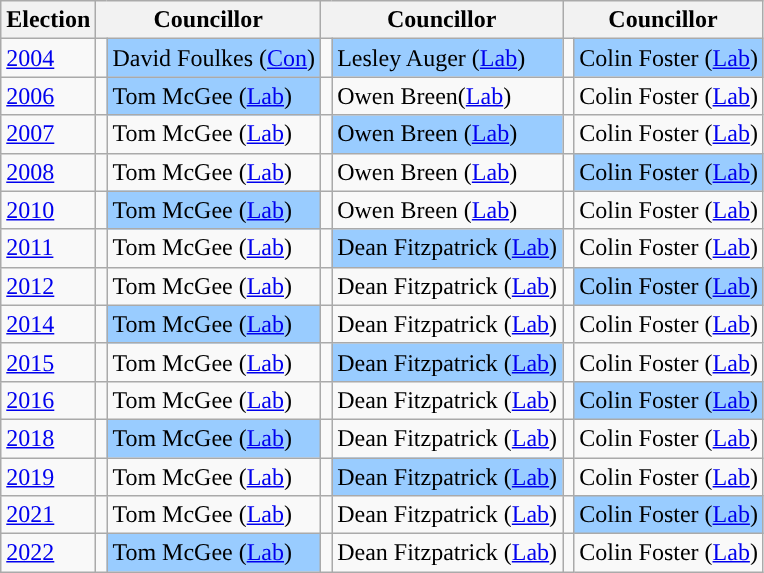<table class="wikitable">
<tr>
<th>Election</th>
<th colspan="2">Councillor</th>
<th colspan="2">Councillor</th>
<th colspan="2">Councillor</th>
</tr>
<tr>
<td><a href='#'>2004</a></td>
<td style="background-color: "></td>
<td bgcolor="#99CCFF">David Foulkes (<a href='#'>Con</a>)</td>
<td style="background-color: "></td>
<td bgcolor="#99CCFF">Lesley Auger (<a href='#'>Lab</a>)</td>
<td style="background-color: "></td>
<td bgcolor="#99CCFF">Colin Foster (<a href='#'>Lab</a>)</td>
</tr>
<tr>
<td><a href='#'>2006</a></td>
<td style="background-color: "></td>
<td bgcolor="#99CCFF">Tom McGee (<a href='#'>Lab</a>)</td>
<td style="background-color: "></td>
<td>Owen Breen(<a href='#'>Lab</a>)</td>
<td style="background-color: "></td>
<td>Colin Foster (<a href='#'>Lab</a>)</td>
</tr>
<tr>
<td><a href='#'>2007</a></td>
<td style="background-color: "></td>
<td>Tom McGee (<a href='#'>Lab</a>)</td>
<td style="background-color: "></td>
<td bgcolor="#99CCFF">Owen Breen (<a href='#'>Lab</a>)</td>
<td style="background-color: "></td>
<td>Colin Foster (<a href='#'>Lab</a>)</td>
</tr>
<tr>
<td><a href='#'>2008</a></td>
<td style="background-color: "></td>
<td>Tom McGee (<a href='#'>Lab</a>)</td>
<td style="background-color: "></td>
<td>Owen Breen (<a href='#'>Lab</a>)</td>
<td style="background-color: "></td>
<td bgcolor="#99CCFF">Colin Foster (<a href='#'>Lab</a>)</td>
</tr>
<tr>
<td><a href='#'>2010</a></td>
<td style="background-color: "></td>
<td bgcolor="#99CCFF">Tom McGee (<a href='#'>Lab</a>)</td>
<td style="background-color: "></td>
<td>Owen Breen (<a href='#'>Lab</a>)</td>
<td style="background-color: "></td>
<td>Colin Foster (<a href='#'>Lab</a>)</td>
</tr>
<tr>
<td><a href='#'>2011</a></td>
<td style="background-color: "></td>
<td>Tom McGee (<a href='#'>Lab</a>)</td>
<td style="background-color: "></td>
<td bgcolor="#99CCFF">Dean Fitzpatrick (<a href='#'>Lab</a>)</td>
<td style="background-color: "></td>
<td>Colin Foster (<a href='#'>Lab</a>)</td>
</tr>
<tr>
<td><a href='#'>2012</a></td>
<td style="background-color: "></td>
<td>Tom McGee (<a href='#'>Lab</a>)</td>
<td style="background-color: "></td>
<td>Dean Fitzpatrick (<a href='#'>Lab</a>)</td>
<td style="background-color: "></td>
<td bgcolor="#99CCFF">Colin Foster (<a href='#'>Lab</a>)</td>
</tr>
<tr>
<td><a href='#'>2014</a></td>
<td style="background-color: "></td>
<td bgcolor="#99CCFF">Tom McGee (<a href='#'>Lab</a>)</td>
<td style="background-color: "></td>
<td>Dean Fitzpatrick (<a href='#'>Lab</a>)</td>
<td style="background-color: "></td>
<td>Colin Foster (<a href='#'>Lab</a>)</td>
</tr>
<tr>
<td><a href='#'>2015</a></td>
<td style="background-color: "></td>
<td>Tom McGee (<a href='#'>Lab</a>)</td>
<td style="background-color: "></td>
<td bgcolor="#99CCFF">Dean Fitzpatrick (<a href='#'>Lab</a>)</td>
<td style="background-color: "></td>
<td>Colin Foster (<a href='#'>Lab</a>)</td>
</tr>
<tr>
<td><a href='#'>2016</a></td>
<td style="background-color: "></td>
<td>Tom McGee (<a href='#'>Lab</a>)</td>
<td style="background-color: "></td>
<td>Dean Fitzpatrick (<a href='#'>Lab</a>)</td>
<td style="background-color: "></td>
<td bgcolor="#99CCFF">Colin Foster (<a href='#'>Lab</a>)</td>
</tr>
<tr>
<td><a href='#'>2018</a></td>
<td style="background-color: "></td>
<td bgcolor="#99CCFF">Tom McGee (<a href='#'>Lab</a>)</td>
<td style="background-color: "></td>
<td>Dean Fitzpatrick (<a href='#'>Lab</a>)</td>
<td style="background-color: "></td>
<td>Colin Foster (<a href='#'>Lab</a>)</td>
</tr>
<tr>
<td><a href='#'>2019</a></td>
<td style="background-color: "></td>
<td>Tom McGee (<a href='#'>Lab</a>)</td>
<td style="background-color: "></td>
<td bgcolor="#99CCFF">Dean Fitzpatrick (<a href='#'>Lab</a>)</td>
<td style="background-color: "></td>
<td>Colin Foster (<a href='#'>Lab</a>)</td>
</tr>
<tr>
<td><a href='#'>2021</a></td>
<td style="background-color: "></td>
<td>Tom McGee (<a href='#'>Lab</a>)</td>
<td style="background-color: "></td>
<td>Dean Fitzpatrick (<a href='#'>Lab</a>)</td>
<td style="background-color: "></td>
<td bgcolor="#99CCFF">Colin Foster (<a href='#'>Lab</a>)</td>
</tr>
<tr>
<td><a href='#'>2022</a></td>
<td style="background-color: "></td>
<td bgcolor="#99CCFF">Tom McGee (<a href='#'>Lab</a>)</td>
<td style="background-color: "></td>
<td>Dean Fitzpatrick (<a href='#'>Lab</a>)</td>
<td style="background-color: "></td>
<td>Colin Foster (<a href='#'>Lab</a>)</td>
</tr>
</table>
